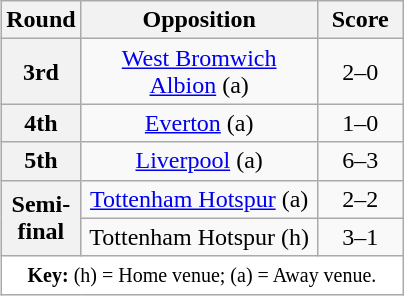<table class="wikitable plainrowheaders" style="text-align:center;margin-left:1em;float:right">
<tr>
<th width="25">Round</th>
<th width="150">Opposition</th>
<th width="50">Score</th>
</tr>
<tr>
<th scope=row style="text-align:center">3rd</th>
<td><a href='#'>West Bromwich Albion</a> (a)</td>
<td>2–0</td>
</tr>
<tr>
<th scope=row style="text-align:center">4th</th>
<td><a href='#'>Everton</a> (a)</td>
<td>1–0</td>
</tr>
<tr>
<th scope=row style="text-align:center">5th</th>
<td><a href='#'>Liverpool</a> (a)</td>
<td>6–3</td>
</tr>
<tr>
<th scope=row style="text-align:center" rowspan="2">Semi-final</th>
<td><a href='#'>Tottenham Hotspur</a> (a)</td>
<td>2–2</td>
</tr>
<tr>
<td>Tottenham Hotspur (h)</td>
<td>3–1</td>
</tr>
<tr>
<td colspan="3" style="background-color:white;"><small><strong>Key:</strong> (h) = Home venue; (a) = Away venue.</small></td>
</tr>
</table>
